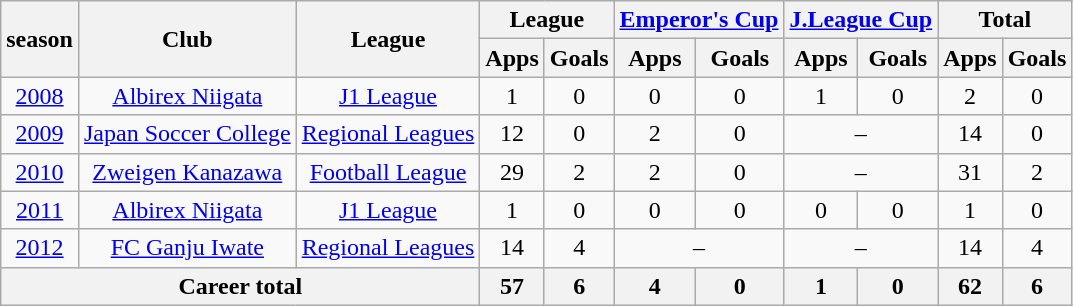<table class="wikitable" style="text-align: center">
<tr>
<th rowspan="2">season</th>
<th rowspan="2">Club</th>
<th rowspan="2">League</th>
<th Colspan="2">League</th>
<th Colspan="2"><a href='#'>Emperor's Cup</a></th>
<th Colspan="2"><a href='#'>J.League Cup</a></th>
<th Colspan="2">Total</th>
</tr>
<tr>
<th>Apps</th>
<th>Goals</th>
<th>Apps</th>
<th>Goals</th>
<th>Apps</th>
<th>Goals</th>
<th>Apps</th>
<th>Goals</th>
</tr>
<tr>
<td><a href='#'>2008</a></td>
<td><a href='#'>Albirex Niigata</a></td>
<td><a href='#'>J1 League</a></td>
<td>1</td>
<td>0</td>
<td>0</td>
<td>0</td>
<td>1</td>
<td>0</td>
<td>2</td>
<td>0</td>
</tr>
<tr>
<td><a href='#'>2009</a></td>
<td><a href='#'>Japan Soccer College</a></td>
<td><a href='#'>Regional Leagues</a></td>
<td>12</td>
<td>0</td>
<td>2</td>
<td>0</td>
<td colspan="2">–</td>
<td>14</td>
<td>0</td>
</tr>
<tr>
<td><a href='#'>2010</a></td>
<td><a href='#'>Zweigen Kanazawa</a></td>
<td><a href='#'>Football League</a></td>
<td>29</td>
<td>2</td>
<td>2</td>
<td>0</td>
<td colspan="2">–</td>
<td>31</td>
<td>2</td>
</tr>
<tr>
<td><a href='#'>2011</a></td>
<td><a href='#'>Albirex Niigata</a></td>
<td><a href='#'>J1 League</a></td>
<td>1</td>
<td>0</td>
<td>0</td>
<td>0</td>
<td>0</td>
<td>0</td>
<td>1</td>
<td>0</td>
</tr>
<tr>
<td><a href='#'>2012</a></td>
<td><a href='#'>FC Ganju Iwate</a></td>
<td><a href='#'>Regional Leagues</a></td>
<td>14</td>
<td>4</td>
<td colspan="2">–</td>
<td colspan="2">–</td>
<td>14</td>
<td>4</td>
</tr>
<tr>
<th colspan="3">Career total</th>
<th>57</th>
<th>6</th>
<th>4</th>
<th>0</th>
<th>1</th>
<th>0</th>
<th>62</th>
<th>6</th>
</tr>
</table>
